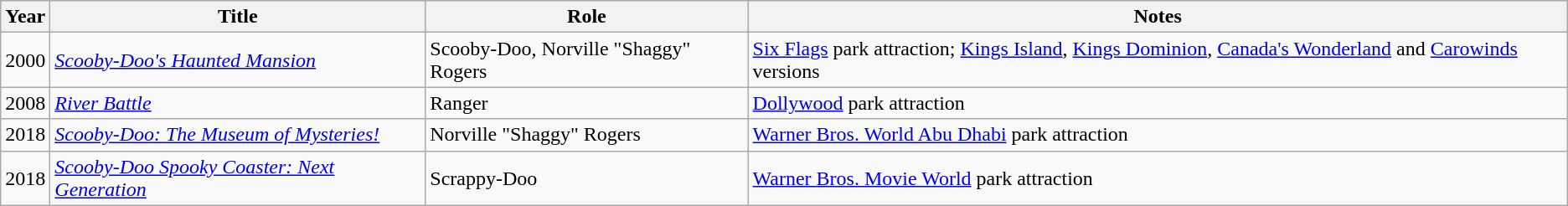<table class="wikitable">
<tr>
<th>Year</th>
<th>Title</th>
<th>Role</th>
<th>Notes</th>
</tr>
<tr>
<td>2000</td>
<td><em><a href='#'>Scooby-Doo's Haunted Mansion</a></em></td>
<td>Scooby-Doo, Norville "Shaggy" Rogers</td>
<td><a href='#'>Six Flags</a> park attraction; <a href='#'>Kings Island</a>, <a href='#'>Kings Dominion</a>, <a href='#'>Canada's Wonderland</a> and <a href='#'>Carowinds</a> versions</td>
</tr>
<tr>
<td>2008</td>
<td><em><a href='#'>River Battle</a></em></td>
<td>Ranger</td>
<td><a href='#'>Dollywood</a> park attraction</td>
</tr>
<tr>
<td>2018</td>
<td><em><a href='#'>Scooby-Doo: The Museum of Mysteries!</a></em></td>
<td>Norville "Shaggy" Rogers</td>
<td><a href='#'>Warner Bros. World Abu Dhabi</a> park attraction</td>
</tr>
<tr>
<td>2018</td>
<td><em><a href='#'>Scooby-Doo Spooky Coaster: Next Generation</a></em></td>
<td>Scrappy-Doo</td>
<td><a href='#'>Warner Bros. Movie World</a> park attraction</td>
</tr>
</table>
